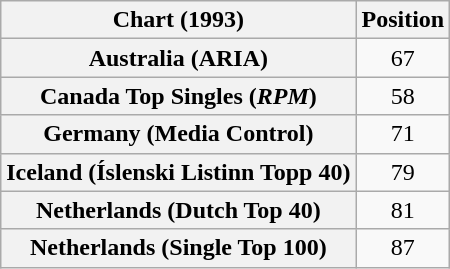<table class="wikitable sortable plainrowheaders" style="text-align:center">
<tr>
<th>Chart (1993)</th>
<th>Position</th>
</tr>
<tr>
<th scope="row">Australia (ARIA)</th>
<td>67</td>
</tr>
<tr>
<th scope="row">Canada Top Singles (<em>RPM</em>)</th>
<td>58</td>
</tr>
<tr>
<th scope="row">Germany (Media Control)</th>
<td>71</td>
</tr>
<tr>
<th scope="row">Iceland (Íslenski Listinn Topp 40)</th>
<td>79</td>
</tr>
<tr>
<th scope="row">Netherlands (Dutch Top 40)</th>
<td>81</td>
</tr>
<tr>
<th scope="row">Netherlands (Single Top 100)</th>
<td>87</td>
</tr>
</table>
